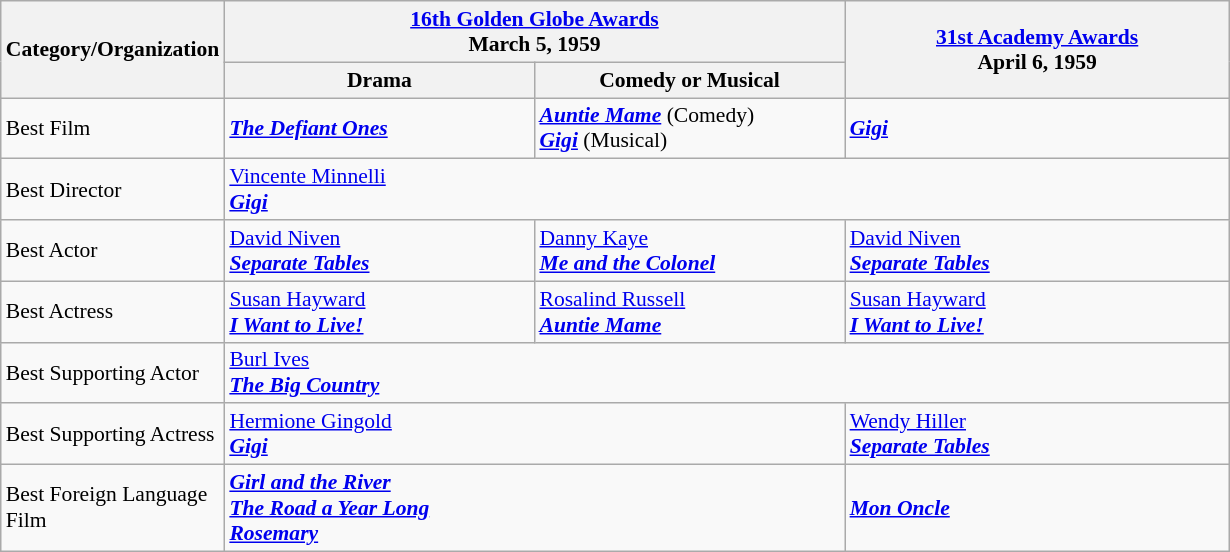<table class="wikitable" style="font-size: 90%;">
<tr>
<th rowspan="2" style="width:20px;">Category/Organization</th>
<th colspan="2" style="width:250px;"><a href='#'>16th Golden Globe Awards</a><br>March 5, 1959</th>
<th rowspan="2" style="width:250px;"><a href='#'>31st Academy Awards</a><br>April 6, 1959</th>
</tr>
<tr>
<th width=200>Drama</th>
<th style="width:200px;">Comedy or Musical</th>
</tr>
<tr>
<td>Best Film</td>
<td><strong><em><a href='#'>The Defiant Ones</a></em></strong></td>
<td><strong><em><a href='#'>Auntie Mame</a></em></strong> (Comedy)<br><strong><em><a href='#'>Gigi</a></em></strong> (Musical)</td>
<td><strong><em><a href='#'>Gigi</a></em></strong></td>
</tr>
<tr>
<td>Best Director</td>
<td colspan="3"><a href='#'>Vincente Minnelli</a><br><strong><em><a href='#'>Gigi</a></em></strong></td>
</tr>
<tr>
<td>Best Actor</td>
<td><a href='#'>David Niven</a><br><strong><em><a href='#'>Separate Tables</a></em></strong></td>
<td><a href='#'>Danny Kaye</a><br><strong><em><a href='#'>Me and the Colonel</a></em></strong></td>
<td><a href='#'>David Niven</a><br><strong><em><a href='#'>Separate Tables</a></em></strong></td>
</tr>
<tr>
<td>Best Actress</td>
<td><a href='#'>Susan Hayward</a><br><strong><em><a href='#'>I Want to Live!</a></em></strong></td>
<td><a href='#'>Rosalind Russell</a><br><strong><em><a href='#'>Auntie Mame</a></em></strong></td>
<td><a href='#'>Susan Hayward</a><br><strong><em><a href='#'>I Want to Live!</a></em></strong></td>
</tr>
<tr>
<td>Best Supporting Actor</td>
<td colspan="3"><a href='#'>Burl Ives</a><br><strong><em><a href='#'>The Big Country</a></em></strong></td>
</tr>
<tr>
<td>Best Supporting Actress</td>
<td colspan="2"><a href='#'>Hermione Gingold</a><br><strong><em><a href='#'>Gigi</a></em></strong></td>
<td><a href='#'>Wendy Hiller</a><br><strong><em><a href='#'>Separate Tables</a></em></strong></td>
</tr>
<tr>
<td>Best Foreign Language Film</td>
<td colspan="2"><strong><em><a href='#'>Girl and the River</a></em></strong><br><strong><em><a href='#'>The Road a Year Long</a></em></strong><br><strong><em><a href='#'>Rosemary</a></em></strong></td>
<td><strong><em><a href='#'>Mon Oncle</a></em></strong></td>
</tr>
</table>
